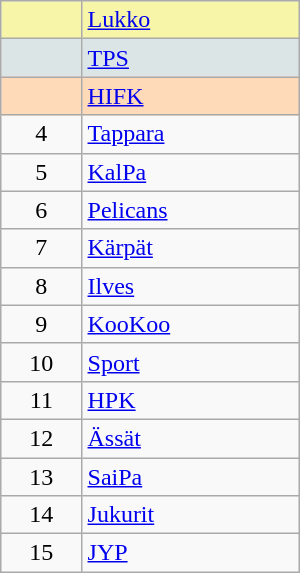<table class="wikitable" style="width:200px;">
<tr style="background:#F7F6A8;">
<td align=center></td>
<td><a href='#'>Lukko</a></td>
</tr>
<tr style="background:#DCE5E5;">
<td align=center></td>
<td><a href='#'>TPS</a></td>
</tr>
<tr style="background:#FFDAB9;">
<td align=center></td>
<td><a href='#'>HIFK</a></td>
</tr>
<tr>
<td align=center>4</td>
<td><a href='#'>Tappara</a></td>
</tr>
<tr>
<td align=center>5</td>
<td><a href='#'>KalPa</a></td>
</tr>
<tr>
<td align=center>6</td>
<td><a href='#'>Pelicans</a></td>
</tr>
<tr>
<td align=center>7</td>
<td><a href='#'>Kärpät</a></td>
</tr>
<tr>
<td align=center>8</td>
<td><a href='#'>Ilves</a></td>
</tr>
<tr>
<td align=center>9</td>
<td><a href='#'>KooKoo</a></td>
</tr>
<tr>
<td align=center>10</td>
<td><a href='#'>Sport</a></td>
</tr>
<tr>
<td align=center>11</td>
<td><a href='#'>HPK</a></td>
</tr>
<tr>
<td align=center>12</td>
<td><a href='#'>Ässät</a></td>
</tr>
<tr>
<td align=center>13</td>
<td><a href='#'>SaiPa</a></td>
</tr>
<tr>
<td align=center>14</td>
<td><a href='#'>Jukurit</a></td>
</tr>
<tr>
<td align=center>15</td>
<td><a href='#'>JYP</a></td>
</tr>
</table>
